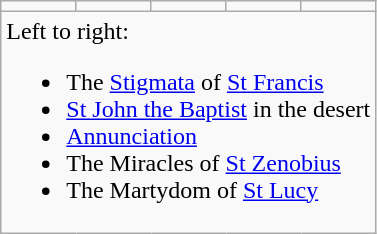<table class="wikitable">
<tr>
<td></td>
<td></td>
<td></td>
<td></td>
<td></td>
</tr>
<tr>
<td colspan="5">Left to right:<br><ul><li>The <a href='#'>Stigmata</a> of <a href='#'>St Francis</a></li><li><a href='#'>St John the Baptist</a> in the desert</li><li><a href='#'>Annunciation</a></li><li>The Miracles of <a href='#'>St Zenobius</a></li><li>The Martydom of <a href='#'>St Lucy</a></li></ul></td>
</tr>
</table>
